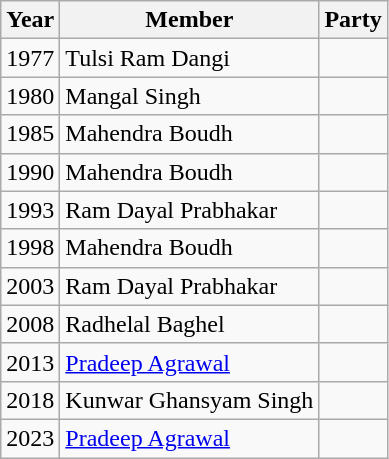<table class="wikitable sortable">
<tr>
<th>Year</th>
<th>Member</th>
<th colspan="2">Party</th>
</tr>
<tr>
<td>1977</td>
<td>Tulsi Ram Dangi</td>
<td></td>
</tr>
<tr>
<td>1980</td>
<td>Mangal Singh</td>
<td></td>
</tr>
<tr>
<td>1985</td>
<td>Mahendra Boudh</td>
<td></td>
</tr>
<tr>
<td>1990</td>
<td>Mahendra Boudh</td>
<td></td>
</tr>
<tr>
<td>1993</td>
<td>Ram Dayal Prabhakar</td>
<td></td>
</tr>
<tr>
<td>1998</td>
<td>Mahendra Boudh</td>
<td></td>
</tr>
<tr>
<td>2003</td>
<td>Ram Dayal Prabhakar</td>
<td></td>
</tr>
<tr>
<td>2008</td>
<td>Radhelal Baghel</td>
<td></td>
</tr>
<tr>
<td>2013</td>
<td><a href='#'>Pradeep Agrawal</a></td>
<td></td>
</tr>
<tr>
<td>2018</td>
<td>Kunwar Ghansyam Singh</td>
<td></td>
</tr>
<tr>
<td>2023</td>
<td><a href='#'>Pradeep Agrawal</a></td>
<td></td>
</tr>
</table>
